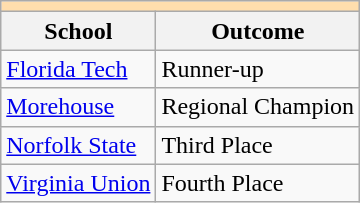<table class="wikitable" style="float:left; margin-right:1em;">
<tr>
<th colspan="3" style="background:#ffdead;"></th>
</tr>
<tr>
<th>School</th>
<th>Outcome</th>
</tr>
<tr>
<td><a href='#'>Florida Tech</a></td>
<td>Runner-up</td>
</tr>
<tr>
<td><a href='#'>Morehouse</a></td>
<td>Regional Champion</td>
</tr>
<tr>
<td><a href='#'>Norfolk State</a></td>
<td>Third Place</td>
</tr>
<tr>
<td><a href='#'>Virginia Union</a></td>
<td>Fourth Place</td>
</tr>
</table>
